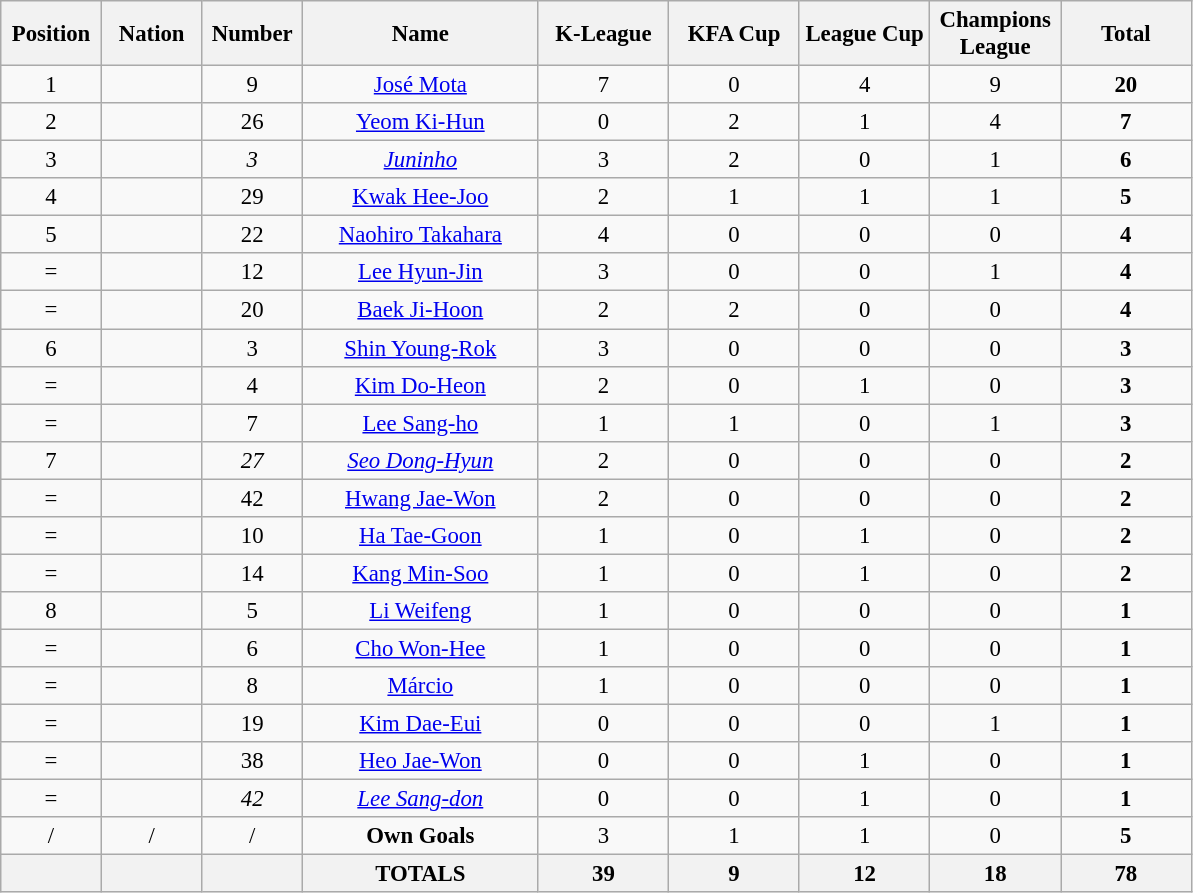<table class="wikitable" style="font-size: 95%; text-align: center;">
<tr>
<th width=60>Position</th>
<th width=60>Nation</th>
<th width=60>Number</th>
<th width=150>Name</th>
<th width=80>K-League</th>
<th width=80>KFA Cup</th>
<th width=80>League Cup</th>
<th width=80>Champions League</th>
<th width=80>Total</th>
</tr>
<tr>
<td>1</td>
<td></td>
<td>9</td>
<td><a href='#'>José Mota</a></td>
<td>7</td>
<td>0</td>
<td>4</td>
<td>9</td>
<td><strong>20</strong></td>
</tr>
<tr>
<td>2</td>
<td></td>
<td>26</td>
<td><a href='#'>Yeom Ki-Hun</a></td>
<td>0</td>
<td>2</td>
<td>1</td>
<td>4</td>
<td><strong>7</strong></td>
</tr>
<tr>
<td>3</td>
<td></td>
<td><em>3</em></td>
<td><em><a href='#'>Juninho</a></em></td>
<td>3</td>
<td>2</td>
<td>0</td>
<td>1</td>
<td><strong>6</strong></td>
</tr>
<tr>
<td>4</td>
<td></td>
<td>29</td>
<td><a href='#'>Kwak Hee-Joo</a></td>
<td>2</td>
<td>1</td>
<td>1</td>
<td>1</td>
<td><strong>5</strong></td>
</tr>
<tr>
<td>5</td>
<td></td>
<td>22</td>
<td><a href='#'>Naohiro Takahara</a></td>
<td>4</td>
<td>0</td>
<td>0</td>
<td>0</td>
<td><strong>4</strong></td>
</tr>
<tr>
<td>=</td>
<td></td>
<td>12</td>
<td><a href='#'>Lee Hyun-Jin</a></td>
<td>3</td>
<td>0</td>
<td>0</td>
<td>1</td>
<td><strong>4</strong></td>
</tr>
<tr>
<td>=</td>
<td></td>
<td>20</td>
<td><a href='#'>Baek Ji-Hoon</a></td>
<td>2</td>
<td>2</td>
<td>0</td>
<td>0</td>
<td><strong>4</strong></td>
</tr>
<tr>
<td>6</td>
<td></td>
<td>3</td>
<td><a href='#'>Shin Young-Rok</a></td>
<td>3</td>
<td>0</td>
<td>0</td>
<td>0</td>
<td><strong>3</strong></td>
</tr>
<tr>
<td>=</td>
<td></td>
<td>4</td>
<td><a href='#'>Kim Do-Heon</a></td>
<td>2</td>
<td>0</td>
<td>1</td>
<td>0</td>
<td><strong>3</strong></td>
</tr>
<tr>
<td>=</td>
<td></td>
<td>7</td>
<td><a href='#'>Lee Sang-ho</a></td>
<td>1</td>
<td>1</td>
<td>0</td>
<td>1</td>
<td><strong>3</strong></td>
</tr>
<tr>
<td>7</td>
<td></td>
<td><em>27</em></td>
<td><em><a href='#'>Seo Dong-Hyun</a></em></td>
<td>2</td>
<td>0</td>
<td>0</td>
<td>0</td>
<td><strong>2</strong></td>
</tr>
<tr>
<td>=</td>
<td></td>
<td>42</td>
<td><a href='#'>Hwang Jae-Won</a></td>
<td>2</td>
<td>0</td>
<td>0</td>
<td>0</td>
<td><strong>2</strong></td>
</tr>
<tr>
<td>=</td>
<td></td>
<td>10</td>
<td><a href='#'>Ha Tae-Goon</a></td>
<td>1</td>
<td>0</td>
<td>1</td>
<td>0</td>
<td><strong>2</strong></td>
</tr>
<tr>
<td>=</td>
<td></td>
<td>14</td>
<td><a href='#'>Kang Min-Soo</a></td>
<td>1</td>
<td>0</td>
<td>1</td>
<td>0</td>
<td><strong>2</strong></td>
</tr>
<tr>
<td>8</td>
<td></td>
<td>5</td>
<td><a href='#'>Li Weifeng</a></td>
<td>1</td>
<td>0</td>
<td>0</td>
<td>0</td>
<td><strong>1</strong></td>
</tr>
<tr>
<td>=</td>
<td></td>
<td>6</td>
<td><a href='#'>Cho Won-Hee</a></td>
<td>1</td>
<td>0</td>
<td>0</td>
<td>0</td>
<td><strong>1</strong></td>
</tr>
<tr>
<td>=</td>
<td></td>
<td>8</td>
<td><a href='#'>Márcio</a></td>
<td>1</td>
<td>0</td>
<td>0</td>
<td>0</td>
<td><strong>1</strong></td>
</tr>
<tr>
<td>=</td>
<td></td>
<td>19</td>
<td><a href='#'>Kim Dae-Eui</a></td>
<td>0</td>
<td>0</td>
<td>0</td>
<td>1</td>
<td><strong>1</strong></td>
</tr>
<tr>
<td>=</td>
<td></td>
<td>38</td>
<td><a href='#'>Heo Jae-Won</a></td>
<td>0</td>
<td>0</td>
<td>1</td>
<td>0</td>
<td><strong>1</strong></td>
</tr>
<tr>
<td>=</td>
<td></td>
<td><em>42</em></td>
<td><em><a href='#'>Lee Sang-don</a></em></td>
<td>0</td>
<td>0</td>
<td>1</td>
<td>0</td>
<td><strong>1</strong></td>
</tr>
<tr>
<td>/</td>
<td>/</td>
<td>/</td>
<td><strong>Own Goals</strong></td>
<td>3</td>
<td>1</td>
<td>1</td>
<td>0</td>
<td><strong>5</strong></td>
</tr>
<tr>
<th></th>
<th></th>
<th></th>
<th>TOTALS</th>
<th>39</th>
<th>9</th>
<th>12</th>
<th>18</th>
<th>78</th>
</tr>
</table>
